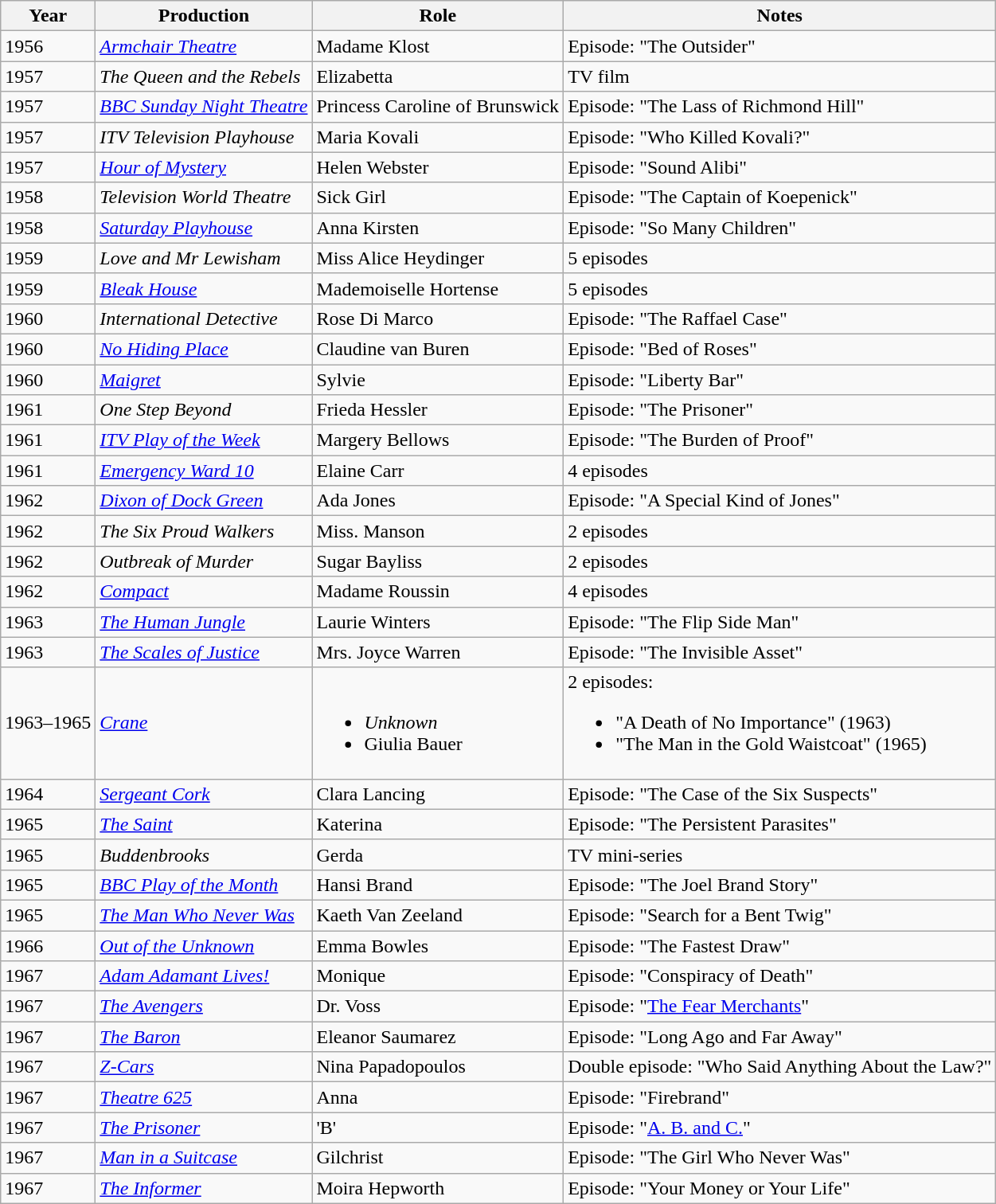<table class="wikitable">
<tr>
<th>Year</th>
<th>Production</th>
<th>Role</th>
<th>Notes</th>
</tr>
<tr>
<td>1956</td>
<td><em><a href='#'>Armchair Theatre</a></em></td>
<td>Madame Klost</td>
<td>Episode: "The Outsider"</td>
</tr>
<tr>
<td>1957</td>
<td><em>The Queen and the Rebels</em></td>
<td>Elizabetta</td>
<td>TV film</td>
</tr>
<tr>
<td>1957</td>
<td><em><a href='#'>BBC Sunday Night Theatre</a></em></td>
<td>Princess Caroline of Brunswick</td>
<td>Episode: "The Lass of Richmond Hill"</td>
</tr>
<tr>
<td>1957</td>
<td><em>ITV Television Playhouse</em></td>
<td>Maria Kovali</td>
<td>Episode: "Who Killed Kovali?"</td>
</tr>
<tr>
<td>1957</td>
<td><em><a href='#'>Hour of Mystery</a></em></td>
<td>Helen Webster</td>
<td>Episode: "Sound Alibi"</td>
</tr>
<tr>
<td>1958</td>
<td><em>Television World Theatre</em></td>
<td>Sick Girl</td>
<td>Episode: "The Captain of Koepenick"</td>
</tr>
<tr>
<td>1958</td>
<td><em><a href='#'>Saturday Playhouse</a></em></td>
<td>Anna Kirsten</td>
<td>Episode: "So Many Children"</td>
</tr>
<tr>
<td>1959</td>
<td><em>Love and Mr Lewisham</em></td>
<td>Miss Alice Heydinger</td>
<td>5 episodes</td>
</tr>
<tr>
<td>1959</td>
<td><em><a href='#'>Bleak House</a></em></td>
<td>Mademoiselle Hortense</td>
<td>5 episodes</td>
</tr>
<tr>
<td>1960</td>
<td><em>International Detective</em></td>
<td>Rose Di Marco</td>
<td>Episode: "The Raffael Case"</td>
</tr>
<tr>
<td>1960</td>
<td><em><a href='#'>No Hiding Place</a></em></td>
<td>Claudine van Buren</td>
<td>Episode: "Bed of Roses"</td>
</tr>
<tr>
<td>1960</td>
<td><em><a href='#'>Maigret</a></em></td>
<td>Sylvie</td>
<td>Episode: "Liberty Bar"</td>
</tr>
<tr>
<td>1961</td>
<td><em>One Step Beyond</em></td>
<td>Frieda Hessler</td>
<td>Episode: "The Prisoner"</td>
</tr>
<tr>
<td>1961</td>
<td><em><a href='#'>ITV Play of the Week</a></em></td>
<td>Margery Bellows</td>
<td>Episode: "The Burden of Proof"</td>
</tr>
<tr>
<td>1961</td>
<td><em><a href='#'>Emergency Ward 10</a></em></td>
<td>Elaine Carr</td>
<td>4 episodes</td>
</tr>
<tr>
<td>1962</td>
<td><em><a href='#'>Dixon of Dock Green</a></em></td>
<td>Ada Jones</td>
<td>Episode: "A Special Kind of Jones"</td>
</tr>
<tr>
<td>1962</td>
<td><em>The Six Proud Walkers</em></td>
<td>Miss. Manson</td>
<td>2 episodes</td>
</tr>
<tr>
<td>1962</td>
<td><em>Outbreak of Murder</em></td>
<td>Sugar Bayliss</td>
<td>2 episodes</td>
</tr>
<tr>
<td>1962</td>
<td><em><a href='#'>Compact</a></em></td>
<td>Madame Roussin</td>
<td>4 episodes</td>
</tr>
<tr>
<td>1963</td>
<td><em><a href='#'>The Human Jungle</a></em></td>
<td>Laurie Winters</td>
<td>Episode: "The Flip Side Man"</td>
</tr>
<tr>
<td>1963</td>
<td><em><a href='#'>The Scales of Justice</a></em></td>
<td>Mrs. Joyce Warren</td>
<td>Episode: "The Invisible Asset"</td>
</tr>
<tr>
<td>1963–1965</td>
<td><em><a href='#'>Crane</a></em></td>
<td><br><ul><li><em>Unknown</em></li><li>Giulia Bauer</li></ul></td>
<td>2 episodes:<br><ul><li>"A Death of No Importance" (1963)</li><li>"The Man in the Gold Waistcoat" (1965)</li></ul></td>
</tr>
<tr>
<td>1964</td>
<td><em><a href='#'>Sergeant Cork</a></em></td>
<td>Clara Lancing</td>
<td>Episode: "The Case of the Six Suspects"</td>
</tr>
<tr>
<td>1965</td>
<td><em><a href='#'>The Saint</a></em></td>
<td>Katerina</td>
<td>Episode: "The Persistent Parasites"</td>
</tr>
<tr>
<td>1965</td>
<td><em>Buddenbrooks</em></td>
<td>Gerda</td>
<td>TV mini-series</td>
</tr>
<tr>
<td>1965</td>
<td><em><a href='#'>BBC Play of the Month</a></em></td>
<td>Hansi Brand</td>
<td>Episode: "The Joel Brand Story"</td>
</tr>
<tr>
<td>1965</td>
<td><em><a href='#'>The Man Who Never Was</a></em></td>
<td>Kaeth Van Zeeland</td>
<td>Episode: "Search for a Bent Twig"</td>
</tr>
<tr>
<td>1966</td>
<td><em><a href='#'>Out of the Unknown</a></em></td>
<td>Emma Bowles</td>
<td>Episode: "The Fastest Draw"</td>
</tr>
<tr>
<td>1967</td>
<td><em><a href='#'>Adam Adamant Lives!</a></em></td>
<td>Monique</td>
<td>Episode: "Conspiracy of Death"</td>
</tr>
<tr>
<td>1967</td>
<td><em><a href='#'>The Avengers</a></em></td>
<td>Dr. Voss</td>
<td>Episode: "<a href='#'>The Fear Merchants</a>"</td>
</tr>
<tr>
<td>1967</td>
<td><em><a href='#'>The Baron</a></em></td>
<td>Eleanor Saumarez</td>
<td>Episode: "Long Ago and Far Away"</td>
</tr>
<tr>
<td>1967</td>
<td><em><a href='#'>Z-Cars</a></em></td>
<td>Nina Papadopoulos</td>
<td>Double episode: "Who Said Anything About the Law?"</td>
</tr>
<tr>
<td>1967</td>
<td><em><a href='#'>Theatre 625</a></em></td>
<td>Anna</td>
<td>Episode: "Firebrand"</td>
</tr>
<tr>
<td>1967</td>
<td><em><a href='#'>The Prisoner</a></em></td>
<td>'B'</td>
<td>Episode: "<a href='#'>A. B. and C.</a>"</td>
</tr>
<tr>
<td>1967</td>
<td><em><a href='#'>Man in a Suitcase</a></em></td>
<td>Gilchrist</td>
<td>Episode: "The Girl Who Never Was"</td>
</tr>
<tr>
<td>1967</td>
<td><em><a href='#'>The Informer</a></em></td>
<td>Moira Hepworth</td>
<td>Episode: "Your Money or Your Life"</td>
</tr>
</table>
